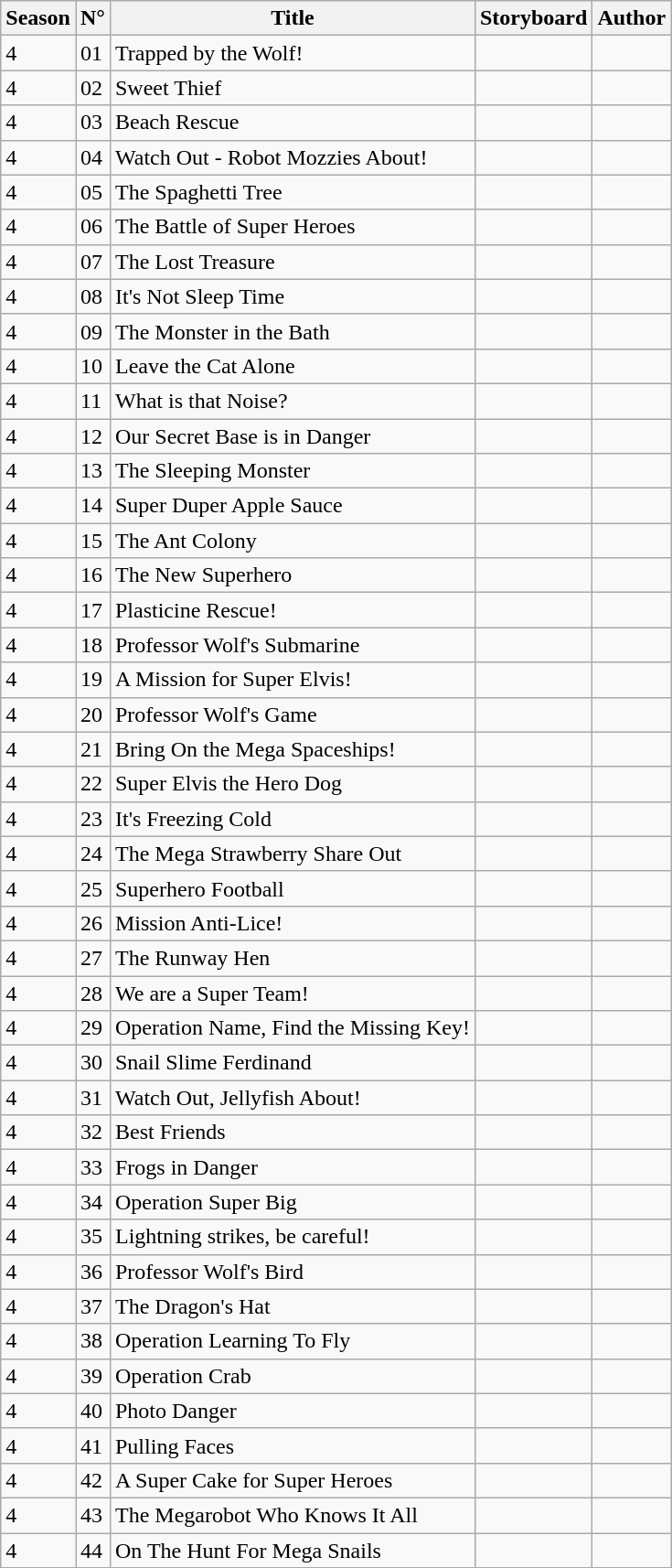<table class="wikitable sortable">
<tr>
<th>Season</th>
<th>N°</th>
<th>Title</th>
<th>Storyboard</th>
<th>Author</th>
</tr>
<tr>
<td>4</td>
<td>01</td>
<td>Trapped by the Wolf!</td>
<td></td>
<td></td>
</tr>
<tr>
<td>4</td>
<td>02</td>
<td>Sweet Thief</td>
<td></td>
<td></td>
</tr>
<tr>
<td>4</td>
<td>03</td>
<td>Beach Rescue</td>
<td></td>
<td></td>
</tr>
<tr>
<td>4</td>
<td>04</td>
<td>Watch Out - Robot Mozzies About!</td>
<td></td>
<td></td>
</tr>
<tr>
<td>4</td>
<td>05</td>
<td>The Spaghetti Tree</td>
<td></td>
<td></td>
</tr>
<tr>
<td>4</td>
<td>06</td>
<td>The Battle of Super Heroes</td>
<td></td>
<td></td>
</tr>
<tr>
<td>4</td>
<td>07</td>
<td>The Lost Treasure</td>
<td></td>
<td></td>
</tr>
<tr>
<td>4</td>
<td>08</td>
<td>It's Not Sleep Time</td>
<td></td>
<td></td>
</tr>
<tr>
<td>4</td>
<td>09</td>
<td>The Monster in the Bath</td>
<td></td>
<td></td>
</tr>
<tr>
<td>4</td>
<td>10</td>
<td>Leave the Cat Alone</td>
<td></td>
<td></td>
</tr>
<tr>
<td>4</td>
<td>11</td>
<td>What is that Noise?</td>
<td></td>
<td></td>
</tr>
<tr>
<td>4</td>
<td>12</td>
<td>Our Secret Base is in Danger</td>
<td></td>
<td></td>
</tr>
<tr>
<td>4</td>
<td>13</td>
<td>The Sleeping Monster</td>
<td></td>
<td></td>
</tr>
<tr>
<td>4</td>
<td>14</td>
<td>Super Duper Apple Sauce</td>
<td></td>
<td></td>
</tr>
<tr>
<td>4</td>
<td>15</td>
<td>The Ant Colony</td>
<td></td>
<td></td>
</tr>
<tr>
<td>4</td>
<td>16</td>
<td>The New Superhero</td>
<td></td>
<td></td>
</tr>
<tr>
<td>4</td>
<td>17</td>
<td>Plasticine Rescue!</td>
<td></td>
<td></td>
</tr>
<tr>
<td>4</td>
<td>18</td>
<td>Professor Wolf's Submarine</td>
<td></td>
<td></td>
</tr>
<tr>
<td>4</td>
<td>19</td>
<td>A Mission for Super Elvis!</td>
<td></td>
<td></td>
</tr>
<tr>
<td>4</td>
<td>20</td>
<td>Professor Wolf's Game</td>
<td></td>
<td></td>
</tr>
<tr>
<td>4</td>
<td>21</td>
<td>Bring On the Mega Spaceships!</td>
<td></td>
<td></td>
</tr>
<tr>
<td>4</td>
<td>22</td>
<td>Super Elvis the Hero Dog</td>
<td></td>
<td></td>
</tr>
<tr>
<td>4</td>
<td>23</td>
<td>It's Freezing Cold</td>
<td></td>
<td></td>
</tr>
<tr>
<td>4</td>
<td>24</td>
<td>The Mega Strawberry Share Out</td>
<td></td>
<td></td>
</tr>
<tr>
<td>4</td>
<td>25</td>
<td>Superhero Football</td>
<td></td>
<td></td>
</tr>
<tr>
<td>4</td>
<td>26</td>
<td>Mission Anti-Lice!</td>
<td></td>
<td></td>
</tr>
<tr>
<td>4</td>
<td>27</td>
<td>The Runway Hen</td>
<td></td>
<td></td>
</tr>
<tr>
<td>4</td>
<td>28</td>
<td>We are a Super Team!</td>
<td></td>
<td></td>
</tr>
<tr>
<td>4</td>
<td>29</td>
<td>Operation Name, Find the Missing Key!</td>
<td></td>
<td></td>
</tr>
<tr>
<td>4</td>
<td>30</td>
<td>Snail Slime Ferdinand</td>
<td></td>
<td></td>
</tr>
<tr>
<td>4</td>
<td>31</td>
<td>Watch Out, Jellyfish About!</td>
<td></td>
<td></td>
</tr>
<tr>
<td>4</td>
<td>32</td>
<td>Best Friends</td>
<td></td>
<td></td>
</tr>
<tr>
<td>4</td>
<td>33</td>
<td>Frogs in Danger</td>
<td></td>
<td></td>
</tr>
<tr>
<td>4</td>
<td>34</td>
<td>Operation Super Big</td>
<td></td>
<td></td>
</tr>
<tr>
<td>4</td>
<td>35</td>
<td>Lightning strikes, be careful!</td>
<td></td>
<td></td>
</tr>
<tr>
<td>4</td>
<td>36</td>
<td>Professor Wolf's Bird</td>
<td></td>
<td></td>
</tr>
<tr>
<td>4</td>
<td>37</td>
<td>The Dragon's Hat</td>
<td></td>
<td></td>
</tr>
<tr>
<td>4</td>
<td>38</td>
<td>Operation Learning To Fly</td>
<td></td>
<td></td>
</tr>
<tr>
<td>4</td>
<td>39</td>
<td>Operation Crab</td>
<td></td>
<td></td>
</tr>
<tr>
<td>4</td>
<td>40</td>
<td>Photo Danger</td>
<td></td>
<td></td>
</tr>
<tr>
<td>4</td>
<td>41</td>
<td>Pulling Faces</td>
<td></td>
<td></td>
</tr>
<tr>
<td>4</td>
<td>42</td>
<td>A Super Cake for Super Heroes</td>
<td></td>
<td></td>
</tr>
<tr>
<td>4</td>
<td>43</td>
<td>The Megarobot Who Knows It All</td>
<td></td>
<td></td>
</tr>
<tr>
<td>4</td>
<td>44</td>
<td>On The Hunt For Mega Snails</td>
<td></td>
<td></td>
</tr>
</table>
